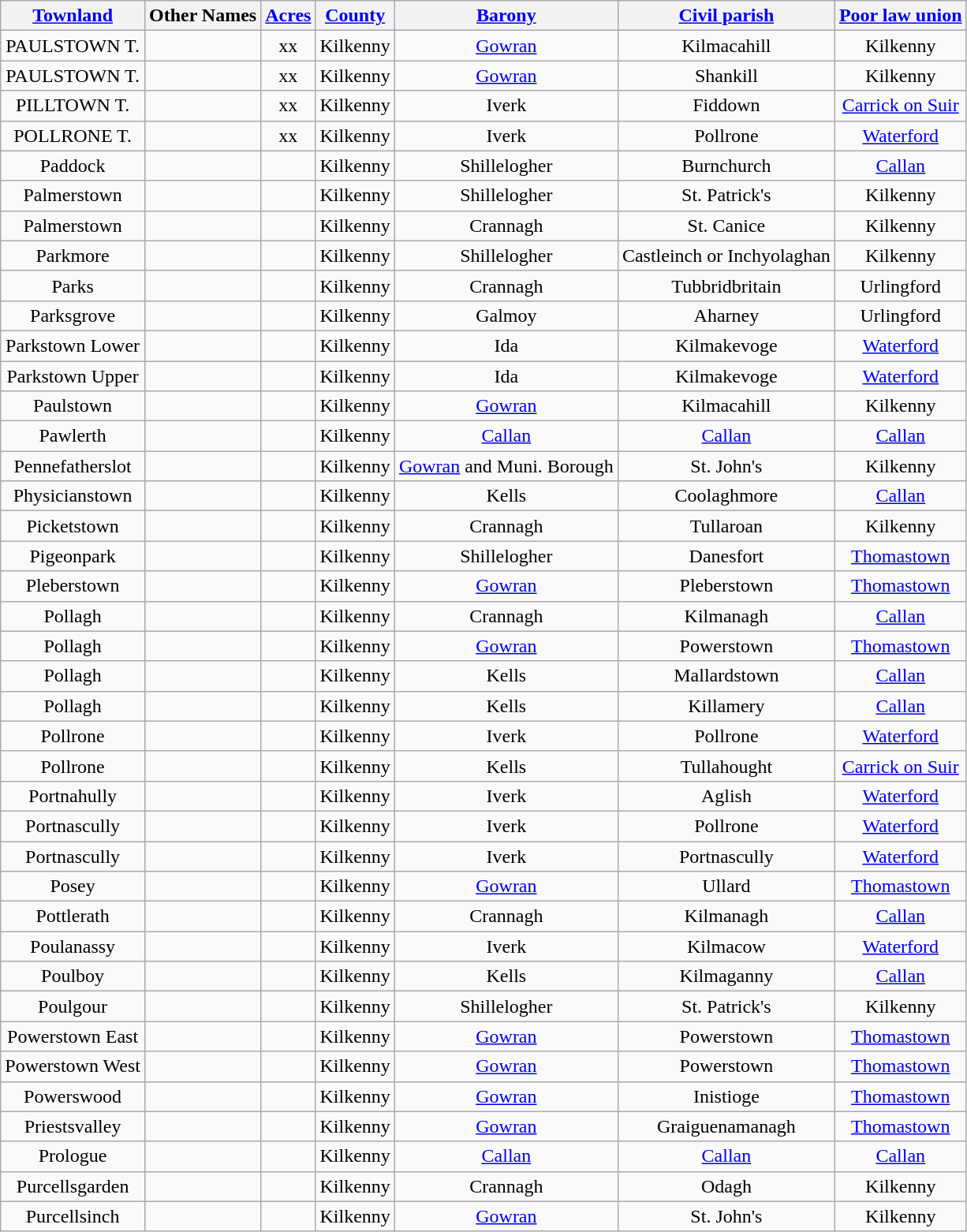<table class="wikitable sortable" style="border:1px; text-align:center">
<tr>
<th><a href='#'>Townland</a></th>
<th>Other Names</th>
<th><a href='#'>Acres</a></th>
<th><a href='#'>County</a></th>
<th><a href='#'>Barony</a></th>
<th><a href='#'>Civil parish</a></th>
<th><a href='#'>Poor law union</a></th>
</tr>
<tr>
<td>PAULSTOWN T.</td>
<td></td>
<td>xx</td>
<td>Kilkenny</td>
<td><a href='#'>Gowran</a></td>
<td>Kilmacahill</td>
<td>Kilkenny</td>
</tr>
<tr>
<td>PAULSTOWN T.</td>
<td></td>
<td>xx</td>
<td>Kilkenny</td>
<td><a href='#'>Gowran</a></td>
<td>Shankill</td>
<td>Kilkenny</td>
</tr>
<tr>
<td>PILLTOWN T.</td>
<td></td>
<td>xx</td>
<td>Kilkenny</td>
<td>Iverk</td>
<td>Fiddown</td>
<td><a href='#'>Carrick on Suir</a></td>
</tr>
<tr>
<td>POLLRONE T.</td>
<td></td>
<td>xx</td>
<td>Kilkenny</td>
<td>Iverk</td>
<td>Pollrone</td>
<td><a href='#'>Waterford</a></td>
</tr>
<tr>
<td>Paddock</td>
<td></td>
<td></td>
<td>Kilkenny</td>
<td>Shillelogher</td>
<td>Burnchurch</td>
<td><a href='#'>Callan</a></td>
</tr>
<tr>
<td>Palmerstown</td>
<td></td>
<td></td>
<td>Kilkenny</td>
<td>Shillelogher</td>
<td>St. Patrick's</td>
<td>Kilkenny</td>
</tr>
<tr>
<td>Palmerstown</td>
<td></td>
<td></td>
<td>Kilkenny</td>
<td>Crannagh</td>
<td>St. Canice</td>
<td>Kilkenny</td>
</tr>
<tr>
<td>Parkmore</td>
<td></td>
<td></td>
<td>Kilkenny</td>
<td>Shillelogher</td>
<td>Castleinch or Inchyolaghan</td>
<td>Kilkenny</td>
</tr>
<tr>
<td>Parks</td>
<td></td>
<td></td>
<td>Kilkenny</td>
<td>Crannagh</td>
<td>Tubbridbritain</td>
<td>Urlingford</td>
</tr>
<tr>
<td>Parksgrove</td>
<td></td>
<td></td>
<td>Kilkenny</td>
<td>Galmoy</td>
<td>Aharney</td>
<td>Urlingford</td>
</tr>
<tr>
<td>Parkstown Lower</td>
<td></td>
<td></td>
<td>Kilkenny</td>
<td>Ida</td>
<td>Kilmakevoge</td>
<td><a href='#'>Waterford</a></td>
</tr>
<tr>
<td>Parkstown Upper</td>
<td></td>
<td></td>
<td>Kilkenny</td>
<td>Ida</td>
<td>Kilmakevoge</td>
<td><a href='#'>Waterford</a></td>
</tr>
<tr>
<td>Paulstown</td>
<td></td>
<td></td>
<td>Kilkenny</td>
<td><a href='#'>Gowran</a></td>
<td>Kilmacahill</td>
<td>Kilkenny</td>
</tr>
<tr>
<td>Pawlerth</td>
<td></td>
<td></td>
<td>Kilkenny</td>
<td><a href='#'>Callan</a></td>
<td><a href='#'>Callan</a></td>
<td><a href='#'>Callan</a></td>
</tr>
<tr>
<td>Pennefatherslot</td>
<td></td>
<td></td>
<td>Kilkenny</td>
<td><a href='#'>Gowran</a> and Muni. Borough</td>
<td>St. John's</td>
<td>Kilkenny</td>
</tr>
<tr>
<td>Physicianstown</td>
<td></td>
<td></td>
<td>Kilkenny</td>
<td>Kells</td>
<td>Coolaghmore</td>
<td><a href='#'>Callan</a></td>
</tr>
<tr>
<td>Picketstown</td>
<td></td>
<td></td>
<td>Kilkenny</td>
<td>Crannagh</td>
<td>Tullaroan</td>
<td>Kilkenny</td>
</tr>
<tr>
<td>Pigeonpark</td>
<td></td>
<td></td>
<td>Kilkenny</td>
<td>Shillelogher</td>
<td>Danesfort</td>
<td><a href='#'>Thomastown</a></td>
</tr>
<tr>
<td>Pleberstown</td>
<td></td>
<td></td>
<td>Kilkenny</td>
<td><a href='#'>Gowran</a></td>
<td>Pleberstown</td>
<td><a href='#'>Thomastown</a></td>
</tr>
<tr>
<td>Pollagh</td>
<td></td>
<td></td>
<td>Kilkenny</td>
<td>Crannagh</td>
<td>Kilmanagh</td>
<td><a href='#'>Callan</a></td>
</tr>
<tr>
<td>Pollagh</td>
<td></td>
<td></td>
<td>Kilkenny</td>
<td><a href='#'>Gowran</a></td>
<td>Powerstown</td>
<td><a href='#'>Thomastown</a></td>
</tr>
<tr>
<td>Pollagh</td>
<td></td>
<td></td>
<td>Kilkenny</td>
<td>Kells</td>
<td>Mallardstown</td>
<td><a href='#'>Callan</a></td>
</tr>
<tr>
<td>Pollagh</td>
<td></td>
<td></td>
<td>Kilkenny</td>
<td>Kells</td>
<td>Killamery</td>
<td><a href='#'>Callan</a></td>
</tr>
<tr>
<td>Pollrone</td>
<td></td>
<td></td>
<td>Kilkenny</td>
<td>Iverk</td>
<td>Pollrone</td>
<td><a href='#'>Waterford</a></td>
</tr>
<tr>
<td>Pollrone</td>
<td></td>
<td></td>
<td>Kilkenny</td>
<td>Kells</td>
<td>Tullahought</td>
<td><a href='#'>Carrick on Suir</a></td>
</tr>
<tr>
<td>Portnahully</td>
<td></td>
<td></td>
<td>Kilkenny</td>
<td>Iverk</td>
<td>Aglish</td>
<td><a href='#'>Waterford</a></td>
</tr>
<tr>
<td>Portnascully</td>
<td></td>
<td></td>
<td>Kilkenny</td>
<td>Iverk</td>
<td>Pollrone</td>
<td><a href='#'>Waterford</a></td>
</tr>
<tr>
<td>Portnascully</td>
<td></td>
<td></td>
<td>Kilkenny</td>
<td>Iverk</td>
<td>Portnascully</td>
<td><a href='#'>Waterford</a></td>
</tr>
<tr>
<td>Posey</td>
<td></td>
<td></td>
<td>Kilkenny</td>
<td><a href='#'>Gowran</a></td>
<td>Ullard</td>
<td><a href='#'>Thomastown</a></td>
</tr>
<tr>
<td>Pottlerath</td>
<td></td>
<td></td>
<td>Kilkenny</td>
<td>Crannagh</td>
<td>Kilmanagh</td>
<td><a href='#'>Callan</a></td>
</tr>
<tr>
<td>Poulanassy</td>
<td></td>
<td></td>
<td>Kilkenny</td>
<td>Iverk</td>
<td>Kilmacow</td>
<td><a href='#'>Waterford</a></td>
</tr>
<tr>
<td>Poulboy</td>
<td></td>
<td></td>
<td>Kilkenny</td>
<td>Kells</td>
<td>Kilmaganny</td>
<td><a href='#'>Callan</a></td>
</tr>
<tr>
<td>Poulgour</td>
<td></td>
<td></td>
<td>Kilkenny</td>
<td>Shillelogher</td>
<td>St. Patrick's</td>
<td>Kilkenny</td>
</tr>
<tr>
<td>Powerstown East</td>
<td></td>
<td></td>
<td>Kilkenny</td>
<td><a href='#'>Gowran</a></td>
<td>Powerstown</td>
<td><a href='#'>Thomastown</a></td>
</tr>
<tr>
<td>Powerstown West</td>
<td></td>
<td></td>
<td>Kilkenny</td>
<td><a href='#'>Gowran</a></td>
<td>Powerstown</td>
<td><a href='#'>Thomastown</a></td>
</tr>
<tr>
<td>Powerswood</td>
<td></td>
<td></td>
<td>Kilkenny</td>
<td><a href='#'>Gowran</a></td>
<td>Inistioge</td>
<td><a href='#'>Thomastown</a></td>
</tr>
<tr>
<td>Priestsvalley</td>
<td></td>
<td></td>
<td>Kilkenny</td>
<td><a href='#'>Gowran</a></td>
<td>Graiguenamanagh</td>
<td><a href='#'>Thomastown</a></td>
</tr>
<tr>
<td>Prologue</td>
<td></td>
<td></td>
<td>Kilkenny</td>
<td><a href='#'>Callan</a></td>
<td><a href='#'>Callan</a></td>
<td><a href='#'>Callan</a></td>
</tr>
<tr>
<td>Purcellsgarden</td>
<td></td>
<td></td>
<td>Kilkenny</td>
<td>Crannagh</td>
<td>Odagh</td>
<td>Kilkenny</td>
</tr>
<tr>
<td>Purcellsinch</td>
<td></td>
<td></td>
<td>Kilkenny</td>
<td><a href='#'>Gowran</a></td>
<td>St. John's</td>
<td>Kilkenny</td>
</tr>
</table>
